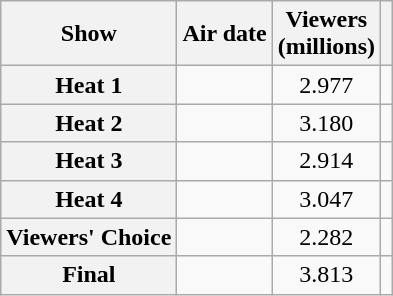<table class="wikitable plainrowheaders sortable" style="text-align:center">
<tr>
<th scope="col" class="unsortable">Show</th>
<th scope="col">Air date</th>
<th scope="col">Viewers<br>(millions)</th>
<th scope="col" class="unsortable"></th>
</tr>
<tr>
<th scope="row">Heat 1</th>
<td></td>
<td>2.977</td>
<td></td>
</tr>
<tr>
<th scope="row">Heat 2</th>
<td></td>
<td>3.180</td>
<td></td>
</tr>
<tr>
<th scope="row">Heat 3</th>
<td></td>
<td>2.914</td>
<td></td>
</tr>
<tr>
<th scope="row">Heat 4</th>
<td></td>
<td>3.047</td>
<td></td>
</tr>
<tr>
<th scope="row">Viewers' Choice</th>
<td></td>
<td>2.282</td>
<td></td>
</tr>
<tr>
<th scope="row">Final</th>
<td></td>
<td>3.813</td>
<td></td>
</tr>
</table>
